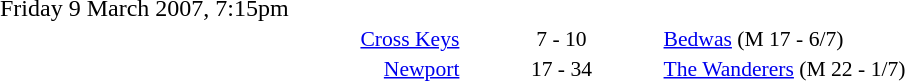<table style="width:70%;" cellspacing="1">
<tr>
<th width=35%></th>
<th width=15%></th>
<th></th>
</tr>
<tr>
<td>Friday 9 March 2007, 7:15pm</td>
</tr>
<tr style=font-size:90%>
<td align=right><a href='#'>Cross Keys</a></td>
<td align=center>7 - 10</td>
<td><a href='#'>Bedwas</a> (M 17 - 6/7)</td>
</tr>
<tr style=font-size:90%>
<td align=right><a href='#'>Newport</a></td>
<td align=center>17 - 34</td>
<td><a href='#'>The Wanderers</a> (M 22 - 1/7)</td>
</tr>
</table>
